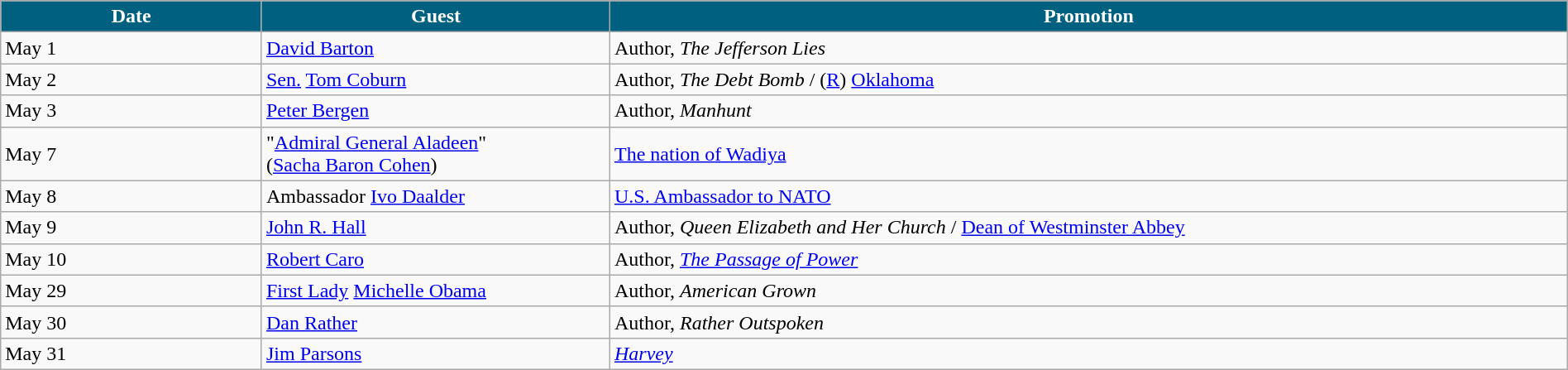<table class="wikitable" width="100%">
<tr bgcolor="#CCCCCC">
<th width="15%" style="background:#006080; color:#FFFFFF">Date</th>
<th width="20%" style="background:#006080; color:#FFFFFF">Guest</th>
<th width="55%" style="background:#006080; color:#FFFFFF">Promotion</th>
</tr>
<tr>
<td>May 1</td>
<td><a href='#'>David Barton</a></td>
<td>Author, <em>The Jefferson Lies</em></td>
</tr>
<tr>
<td>May 2</td>
<td><a href='#'>Sen.</a> <a href='#'>Tom Coburn</a></td>
<td>Author, <em>The Debt Bomb</em> / (<a href='#'>R</a>) <a href='#'>Oklahoma</a></td>
</tr>
<tr>
<td>May 3</td>
<td><a href='#'>Peter Bergen</a></td>
<td>Author, <em>Manhunt</em></td>
</tr>
<tr>
<td>May 7</td>
<td>"<a href='#'>Admiral General Aladeen</a>"<br>(<a href='#'>Sacha Baron Cohen</a>)</td>
<td><a href='#'>The nation of Wadiya</a></td>
</tr>
<tr>
<td>May 8</td>
<td>Ambassador <a href='#'>Ivo Daalder</a></td>
<td><a href='#'>U.S. Ambassador to NATO</a></td>
</tr>
<tr>
<td>May 9</td>
<td><a href='#'>John R. Hall</a></td>
<td>Author, <em>Queen Elizabeth and Her Church</em> / <a href='#'>Dean of Westminster Abbey</a></td>
</tr>
<tr>
<td>May 10</td>
<td><a href='#'>Robert Caro</a></td>
<td>Author, <em><a href='#'>The Passage of Power</a></em></td>
</tr>
<tr>
<td>May 29</td>
<td><a href='#'>First Lady</a> <a href='#'>Michelle Obama</a></td>
<td>Author, <em>American Grown</em></td>
</tr>
<tr>
<td>May 30</td>
<td><a href='#'>Dan Rather</a></td>
<td>Author, <em>Rather Outspoken</em></td>
</tr>
<tr>
<td>May 31</td>
<td><a href='#'>Jim Parsons</a></td>
<td><em><a href='#'>Harvey</a></em></td>
</tr>
</table>
